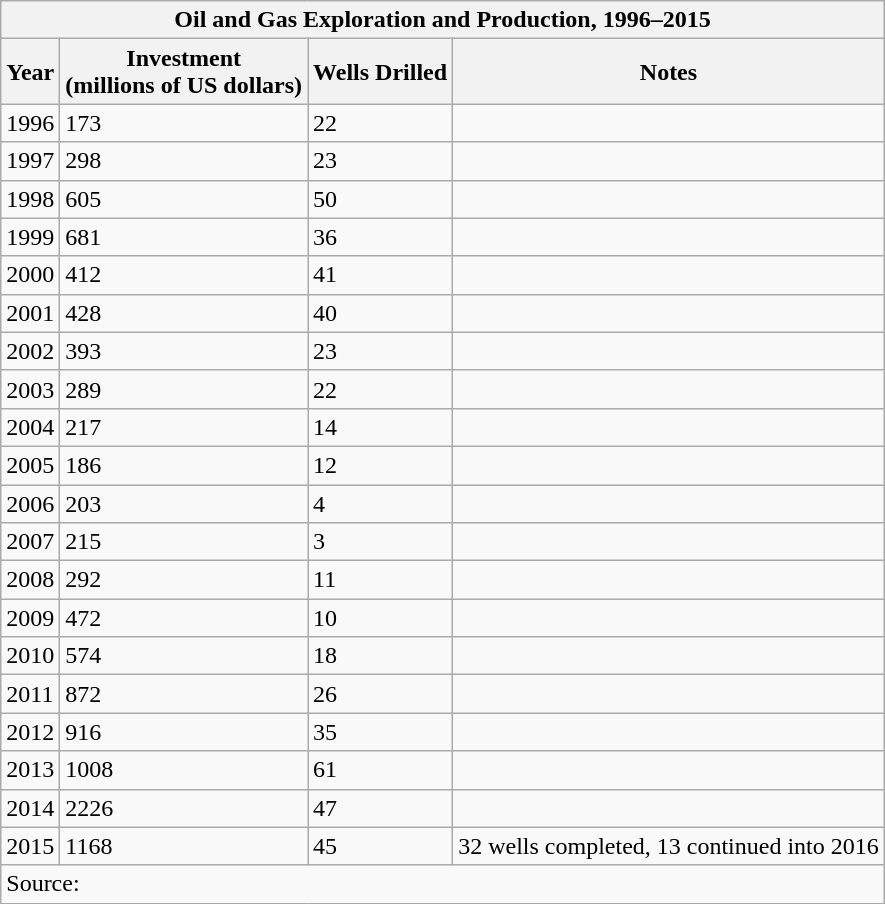<table class="wikitable">
<tr>
<th colspan="4">Oil and Gas Exploration and Production, 1996–2015</th>
</tr>
<tr>
<th>Year</th>
<th>Investment<br><strong>(millions of US dollars)</strong></th>
<th>Wells Drilled</th>
<th>Notes</th>
</tr>
<tr>
<td>1996</td>
<td>173</td>
<td>22</td>
<td></td>
</tr>
<tr>
<td>1997</td>
<td>298</td>
<td>23</td>
<td></td>
</tr>
<tr>
<td>1998</td>
<td>605</td>
<td>50</td>
<td></td>
</tr>
<tr>
<td>1999</td>
<td>681</td>
<td>36</td>
<td></td>
</tr>
<tr>
<td>2000</td>
<td>412</td>
<td>41</td>
<td></td>
</tr>
<tr>
<td>2001</td>
<td>428</td>
<td>40</td>
<td></td>
</tr>
<tr>
<td>2002</td>
<td>393</td>
<td>23</td>
<td></td>
</tr>
<tr>
<td>2003</td>
<td>289</td>
<td>22</td>
<td></td>
</tr>
<tr>
<td>2004</td>
<td>217</td>
<td>14</td>
<td></td>
</tr>
<tr>
<td>2005</td>
<td>186</td>
<td>12</td>
<td></td>
</tr>
<tr>
<td>2006</td>
<td>203</td>
<td>4</td>
<td></td>
</tr>
<tr>
<td>2007</td>
<td>215</td>
<td>3</td>
<td></td>
</tr>
<tr>
<td>2008</td>
<td>292</td>
<td>11</td>
<td></td>
</tr>
<tr>
<td>2009</td>
<td>472</td>
<td>10</td>
<td></td>
</tr>
<tr>
<td>2010</td>
<td>574</td>
<td>18</td>
<td></td>
</tr>
<tr>
<td>2011</td>
<td>872</td>
<td>26</td>
<td></td>
</tr>
<tr>
<td>2012</td>
<td>916</td>
<td>35</td>
<td></td>
</tr>
<tr>
<td>2013</td>
<td>1008</td>
<td>61</td>
<td></td>
</tr>
<tr>
<td>2014</td>
<td>2226</td>
<td>47</td>
<td></td>
</tr>
<tr>
<td>2015</td>
<td>1168</td>
<td>45</td>
<td>32 wells completed, 13 continued into 2016</td>
</tr>
<tr>
<td colspan="4">Source: </td>
</tr>
</table>
